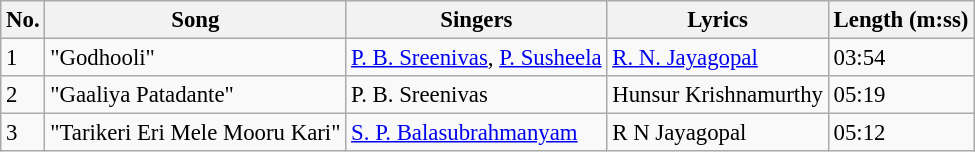<table class="wikitable" style="font-size:95%;">
<tr>
<th>No.</th>
<th>Song</th>
<th>Singers</th>
<th>Lyrics</th>
<th>Length (m:ss)</th>
</tr>
<tr>
<td>1</td>
<td>"Godhooli"</td>
<td><a href='#'>P. B. Sreenivas</a>, <a href='#'>P. Susheela</a></td>
<td><a href='#'>R. N. Jayagopal</a></td>
<td>03:54</td>
</tr>
<tr>
<td>2</td>
<td>"Gaaliya Patadante"</td>
<td>P. B. Sreenivas</td>
<td>Hunsur Krishnamurthy</td>
<td>05:19</td>
</tr>
<tr>
<td>3</td>
<td>"Tarikeri Eri Mele Mooru Kari"</td>
<td><a href='#'>S. P. Balasubrahmanyam</a></td>
<td>R N Jayagopal</td>
<td>05:12</td>
</tr>
</table>
